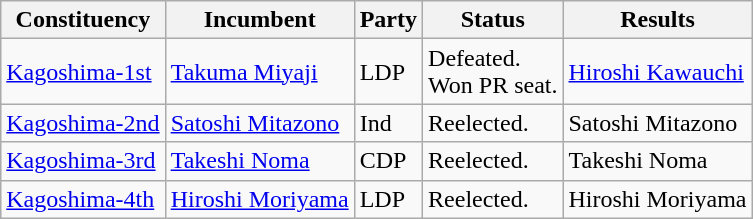<table class="wikitable">
<tr>
<th>Constituency</th>
<th>Incumbent</th>
<th>Party</th>
<th>Status</th>
<th>Results</th>
</tr>
<tr>
<td><a href='#'>Kagoshima-1st</a></td>
<td><a href='#'>Takuma Miyaji</a></td>
<td>LDP</td>
<td>Defeated.<br>Won PR seat.</td>
<td><a href='#'>Hiroshi Kawauchi</a></td>
</tr>
<tr>
<td><a href='#'>Kagoshima-2nd</a></td>
<td><a href='#'>Satoshi Mitazono</a></td>
<td>Ind</td>
<td>Reelected.</td>
<td>Satoshi Mitazono</td>
</tr>
<tr>
<td><a href='#'>Kagoshima-3rd</a></td>
<td><a href='#'>Takeshi Noma</a></td>
<td>CDP</td>
<td>Reelected.</td>
<td>Takeshi Noma</td>
</tr>
<tr>
<td><a href='#'>Kagoshima-4th</a></td>
<td><a href='#'>Hiroshi Moriyama</a></td>
<td>LDP</td>
<td>Reelected.</td>
<td>Hiroshi Moriyama</td>
</tr>
</table>
